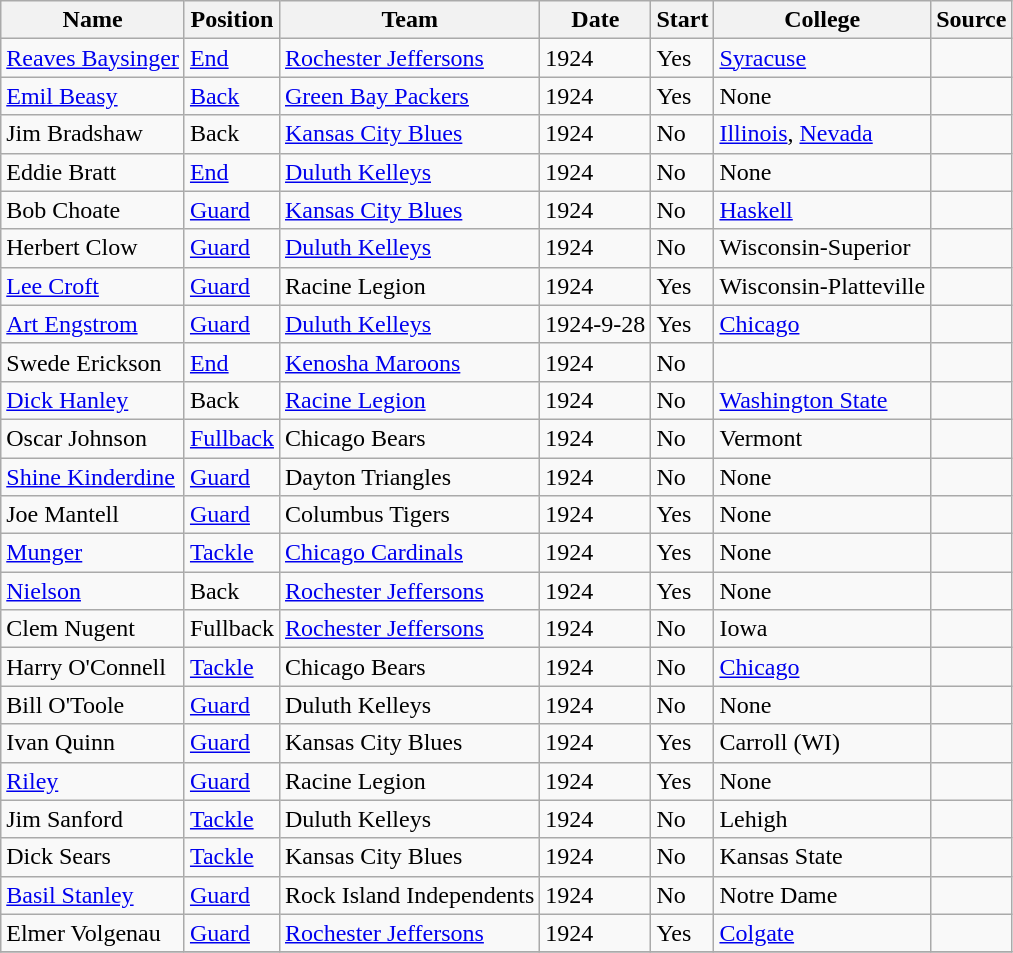<table class="wikitable sortable">
<tr>
<th>Name</th>
<th>Position</th>
<th>Team</th>
<th>Date</th>
<th>Start</th>
<th>College</th>
<th>Source</th>
</tr>
<tr>
<td><a href='#'>Reaves Baysinger</a></td>
<td><a href='#'>End</a></td>
<td><a href='#'>Rochester Jeffersons</a></td>
<td>1924</td>
<td>Yes</td>
<td><a href='#'>Syracuse</a></td>
<td></td>
</tr>
<tr>
<td><a href='#'>Emil Beasy</a></td>
<td><a href='#'>Back</a></td>
<td><a href='#'>Green Bay Packers</a></td>
<td>1924</td>
<td>Yes</td>
<td>None</td>
<td></td>
</tr>
<tr>
<td>Jim Bradshaw</td>
<td>Back</td>
<td><a href='#'>Kansas City Blues</a></td>
<td>1924</td>
<td>No</td>
<td><a href='#'>Illinois</a>, <a href='#'>Nevada</a></td>
<td></td>
</tr>
<tr>
<td>Eddie Bratt</td>
<td><a href='#'>End</a></td>
<td><a href='#'>Duluth Kelleys</a></td>
<td>1924</td>
<td>No</td>
<td>None</td>
<td></td>
</tr>
<tr>
<td>Bob Choate</td>
<td><a href='#'>Guard</a></td>
<td><a href='#'>Kansas City Blues</a></td>
<td>1924</td>
<td>No</td>
<td><a href='#'>Haskell</a></td>
<td></td>
</tr>
<tr>
<td>Herbert Clow</td>
<td><a href='#'>Guard</a></td>
<td><a href='#'>Duluth Kelleys</a></td>
<td>1924</td>
<td>No</td>
<td>Wisconsin-Superior</td>
<td></td>
</tr>
<tr>
<td><a href='#'>Lee Croft</a></td>
<td><a href='#'>Guard</a></td>
<td>Racine Legion</td>
<td>1924</td>
<td>Yes</td>
<td>Wisconsin-Platteville</td>
<td></td>
</tr>
<tr>
<td><a href='#'>Art Engstrom</a></td>
<td><a href='#'>Guard</a></td>
<td><a href='#'>Duluth Kelleys</a></td>
<td>1924-9-28</td>
<td>Yes</td>
<td><a href='#'>Chicago</a></td>
<td></td>
</tr>
<tr>
<td>Swede Erickson</td>
<td><a href='#'>End</a></td>
<td><a href='#'>Kenosha Maroons</a></td>
<td>1924</td>
<td>No</td>
<td></td>
<td></td>
</tr>
<tr>
<td><a href='#'>Dick Hanley</a></td>
<td>Back</td>
<td><a href='#'>Racine Legion</a></td>
<td>1924</td>
<td>No</td>
<td><a href='#'>Washington State</a></td>
<td></td>
</tr>
<tr>
<td>Oscar Johnson</td>
<td><a href='#'>Fullback</a></td>
<td>Chicago Bears</td>
<td>1924</td>
<td>No</td>
<td>Vermont</td>
<td></td>
</tr>
<tr>
<td><a href='#'>Shine Kinderdine</a></td>
<td><a href='#'>Guard</a></td>
<td>Dayton Triangles</td>
<td>1924</td>
<td>No</td>
<td>None</td>
<td></td>
</tr>
<tr>
<td>Joe Mantell</td>
<td><a href='#'>Guard</a></td>
<td>Columbus Tigers</td>
<td>1924</td>
<td>Yes</td>
<td>None</td>
<td></td>
</tr>
<tr>
<td><a href='#'>Munger</a></td>
<td><a href='#'>Tackle</a></td>
<td><a href='#'>Chicago Cardinals</a></td>
<td>1924</td>
<td>Yes</td>
<td>None</td>
<td></td>
</tr>
<tr>
<td><a href='#'>Nielson</a></td>
<td>Back</td>
<td><a href='#'>Rochester Jeffersons</a></td>
<td>1924</td>
<td>Yes</td>
<td>None</td>
<td></td>
</tr>
<tr>
<td>Clem Nugent</td>
<td>Fullback</td>
<td><a href='#'>Rochester Jeffersons</a></td>
<td>1924</td>
<td>No</td>
<td>Iowa</td>
<td></td>
</tr>
<tr>
<td>Harry O'Connell</td>
<td><a href='#'>Tackle</a></td>
<td>Chicago Bears</td>
<td>1924</td>
<td>No</td>
<td><a href='#'>Chicago</a></td>
<td></td>
</tr>
<tr>
<td>Bill O'Toole</td>
<td><a href='#'>Guard</a></td>
<td>Duluth Kelleys</td>
<td>1924</td>
<td>No</td>
<td>None</td>
<td></td>
</tr>
<tr>
<td>Ivan Quinn</td>
<td><a href='#'>Guard</a></td>
<td>Kansas City Blues</td>
<td>1924</td>
<td>Yes</td>
<td>Carroll (WI)</td>
<td></td>
</tr>
<tr>
<td><a href='#'>Riley</a></td>
<td><a href='#'>Guard</a></td>
<td>Racine Legion</td>
<td>1924</td>
<td>Yes</td>
<td>None</td>
<td></td>
</tr>
<tr>
<td>Jim Sanford</td>
<td><a href='#'>Tackle</a></td>
<td>Duluth Kelleys</td>
<td>1924</td>
<td>No</td>
<td>Lehigh</td>
<td></td>
</tr>
<tr>
<td>Dick Sears</td>
<td><a href='#'>Tackle</a></td>
<td>Kansas City Blues</td>
<td>1924</td>
<td>No</td>
<td>Kansas State</td>
<td></td>
</tr>
<tr>
<td><a href='#'>Basil Stanley</a></td>
<td><a href='#'>Guard</a></td>
<td>Rock Island Independents</td>
<td>1924</td>
<td>No</td>
<td>Notre Dame</td>
<td></td>
</tr>
<tr>
<td>Elmer Volgenau</td>
<td><a href='#'>Guard</a></td>
<td><a href='#'>Rochester Jeffersons</a></td>
<td>1924</td>
<td>Yes</td>
<td><a href='#'>Colgate</a></td>
<td></td>
</tr>
<tr>
</tr>
</table>
